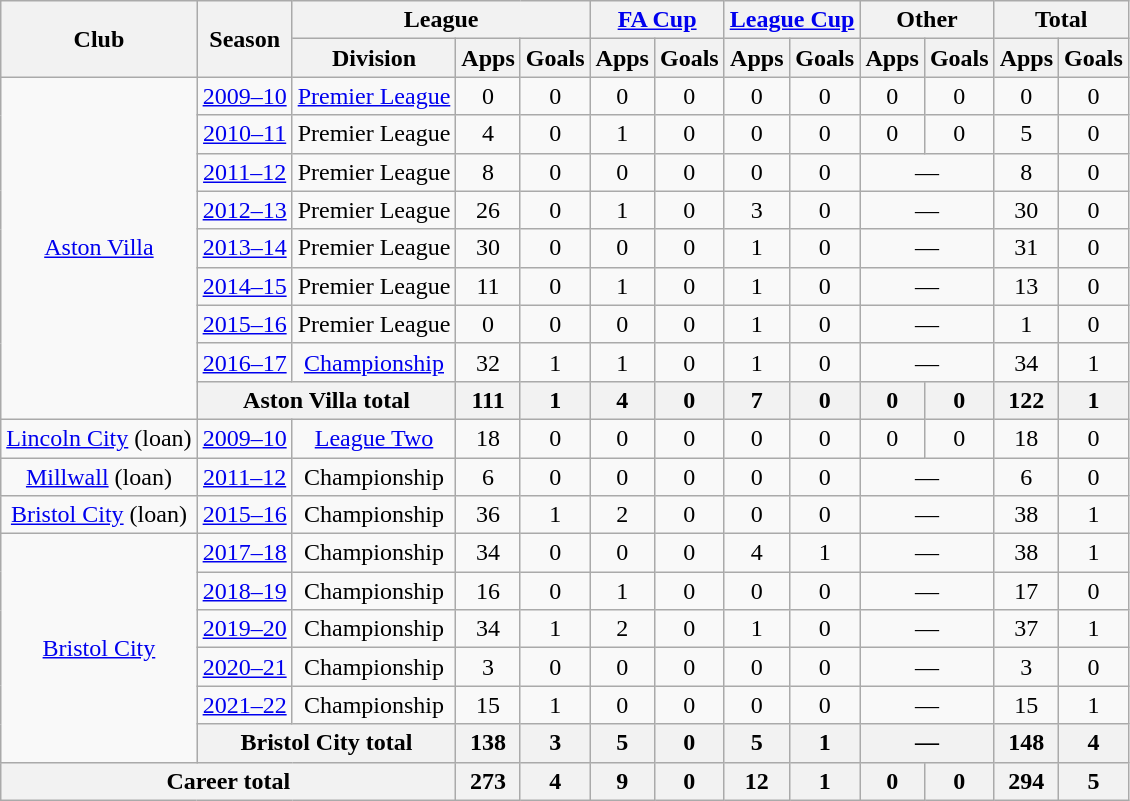<table class="wikitable" style="text-align:center">
<tr>
<th rowspan="2">Club</th>
<th rowspan="2">Season</th>
<th colspan="3">League</th>
<th colspan="2"><a href='#'>FA Cup</a></th>
<th colspan="2"><a href='#'>League Cup</a></th>
<th colspan="2">Other</th>
<th colspan="2">Total</th>
</tr>
<tr>
<th>Division</th>
<th>Apps</th>
<th>Goals</th>
<th>Apps</th>
<th>Goals</th>
<th>Apps</th>
<th>Goals</th>
<th>Apps</th>
<th>Goals</th>
<th>Apps</th>
<th>Goals</th>
</tr>
<tr>
<td rowspan="9"><a href='#'>Aston Villa</a></td>
<td><a href='#'>2009–10</a></td>
<td><a href='#'>Premier League</a></td>
<td>0</td>
<td>0</td>
<td>0</td>
<td>0</td>
<td>0</td>
<td>0</td>
<td>0</td>
<td>0</td>
<td>0</td>
<td>0</td>
</tr>
<tr>
<td><a href='#'>2010–11</a></td>
<td>Premier League</td>
<td>4</td>
<td>0</td>
<td>1</td>
<td>0</td>
<td>0</td>
<td>0</td>
<td>0</td>
<td>0</td>
<td>5</td>
<td>0</td>
</tr>
<tr>
<td><a href='#'>2011–12</a></td>
<td>Premier League</td>
<td>8</td>
<td>0</td>
<td>0</td>
<td>0</td>
<td>0</td>
<td>0</td>
<td colspan="2">—</td>
<td>8</td>
<td>0</td>
</tr>
<tr>
<td><a href='#'>2012–13</a></td>
<td>Premier League</td>
<td>26</td>
<td>0</td>
<td>1</td>
<td>0</td>
<td>3</td>
<td>0</td>
<td colspan="2">—</td>
<td>30</td>
<td>0</td>
</tr>
<tr>
<td><a href='#'>2013–14</a></td>
<td>Premier League</td>
<td>30</td>
<td>0</td>
<td>0</td>
<td>0</td>
<td>1</td>
<td>0</td>
<td colspan="2">—</td>
<td>31</td>
<td>0</td>
</tr>
<tr>
<td><a href='#'>2014–15</a></td>
<td>Premier League</td>
<td>11</td>
<td>0</td>
<td>1</td>
<td>0</td>
<td>1</td>
<td>0</td>
<td colspan="2">—</td>
<td>13</td>
<td>0</td>
</tr>
<tr>
<td><a href='#'>2015–16</a></td>
<td>Premier League</td>
<td>0</td>
<td>0</td>
<td>0</td>
<td>0</td>
<td>1</td>
<td>0</td>
<td colspan="2">—</td>
<td>1</td>
<td>0</td>
</tr>
<tr>
<td><a href='#'>2016–17</a></td>
<td><a href='#'>Championship</a></td>
<td>32</td>
<td>1</td>
<td>1</td>
<td>0</td>
<td>1</td>
<td>0</td>
<td colspan="2">—</td>
<td>34</td>
<td>1</td>
</tr>
<tr>
<th colspan="2">Aston Villa total</th>
<th>111</th>
<th>1</th>
<th>4</th>
<th>0</th>
<th>7</th>
<th>0</th>
<th>0</th>
<th>0</th>
<th>122</th>
<th>1</th>
</tr>
<tr>
<td><a href='#'>Lincoln City</a> (loan)</td>
<td><a href='#'>2009–10</a></td>
<td><a href='#'>League Two</a></td>
<td>18</td>
<td>0</td>
<td>0</td>
<td>0</td>
<td>0</td>
<td>0</td>
<td>0</td>
<td>0</td>
<td>18</td>
<td>0</td>
</tr>
<tr>
<td><a href='#'>Millwall</a> (loan)</td>
<td><a href='#'>2011–12</a></td>
<td>Championship</td>
<td>6</td>
<td>0</td>
<td>0</td>
<td>0</td>
<td>0</td>
<td>0</td>
<td colspan="2">—</td>
<td>6</td>
<td>0</td>
</tr>
<tr>
<td><a href='#'>Bristol City</a> (loan)</td>
<td><a href='#'>2015–16</a></td>
<td>Championship</td>
<td>36</td>
<td>1</td>
<td>2</td>
<td>0</td>
<td>0</td>
<td>0</td>
<td colspan="2">—</td>
<td>38</td>
<td>1</td>
</tr>
<tr>
<td rowspan="6"><a href='#'>Bristol City</a></td>
<td><a href='#'>2017–18</a></td>
<td>Championship</td>
<td>34</td>
<td>0</td>
<td>0</td>
<td>0</td>
<td>4</td>
<td>1</td>
<td colspan="2">—</td>
<td>38</td>
<td>1</td>
</tr>
<tr>
<td><a href='#'>2018–19</a></td>
<td>Championship</td>
<td>16</td>
<td>0</td>
<td>1</td>
<td>0</td>
<td>0</td>
<td>0</td>
<td colspan="2">—</td>
<td>17</td>
<td>0</td>
</tr>
<tr>
<td><a href='#'>2019–20</a></td>
<td>Championship</td>
<td>34</td>
<td>1</td>
<td>2</td>
<td>0</td>
<td>1</td>
<td>0</td>
<td colspan="2">—</td>
<td>37</td>
<td>1</td>
</tr>
<tr>
<td><a href='#'>2020–21</a></td>
<td>Championship</td>
<td>3</td>
<td>0</td>
<td>0</td>
<td>0</td>
<td>0</td>
<td>0</td>
<td colspan="2">—</td>
<td>3</td>
<td>0</td>
</tr>
<tr>
<td><a href='#'>2021–22</a></td>
<td>Championship</td>
<td>15</td>
<td>1</td>
<td>0</td>
<td>0</td>
<td>0</td>
<td>0</td>
<td colspan="2">—</td>
<td>15</td>
<td>1</td>
</tr>
<tr>
<th colspan="2">Bristol City total</th>
<th>138</th>
<th>3</th>
<th>5</th>
<th>0</th>
<th>5</th>
<th>1</th>
<th colspan="2">—</th>
<th>148</th>
<th>4</th>
</tr>
<tr>
<th colspan="3">Career total</th>
<th>273</th>
<th>4</th>
<th>9</th>
<th>0</th>
<th>12</th>
<th>1</th>
<th>0</th>
<th>0</th>
<th>294</th>
<th>5</th>
</tr>
</table>
